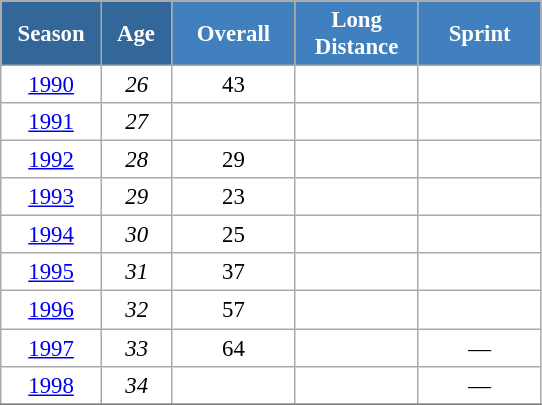<table class="wikitable" style="font-size:95%; text-align:center; border:grey solid 1px; border-collapse:collapse; background:#ffffff;">
<tr>
<th style="background-color:#369; color:white; width:60px;"> Season </th>
<th style="background-color:#369; color:white; width:40px;"> Age </th>
<th style="background-color:#4180be; color:white; width:75px;">Overall</th>
<th style="background-color:#4180be; color:white; width:75px;">Long Distance</th>
<th style="background-color:#4180be; color:white; width:75px;">Sprint</th>
</tr>
<tr>
<td><a href='#'>1990</a></td>
<td><em>26</em></td>
<td>43</td>
<td></td>
<td></td>
</tr>
<tr>
<td><a href='#'>1991</a></td>
<td><em>27</em></td>
<td></td>
<td></td>
<td></td>
</tr>
<tr>
<td><a href='#'>1992</a></td>
<td><em>28</em></td>
<td>29</td>
<td></td>
<td></td>
</tr>
<tr>
<td><a href='#'>1993</a></td>
<td><em>29</em></td>
<td>23</td>
<td></td>
<td></td>
</tr>
<tr>
<td><a href='#'>1994</a></td>
<td><em>30</em></td>
<td>25</td>
<td></td>
<td></td>
</tr>
<tr>
<td><a href='#'>1995</a></td>
<td><em>31</em></td>
<td>37</td>
<td></td>
<td></td>
</tr>
<tr>
<td><a href='#'>1996</a></td>
<td><em>32</em></td>
<td>57</td>
<td></td>
<td></td>
</tr>
<tr>
<td><a href='#'>1997</a></td>
<td><em>33</em></td>
<td>64</td>
<td></td>
<td>—</td>
</tr>
<tr>
<td><a href='#'>1998</a></td>
<td><em>34</em></td>
<td></td>
<td></td>
<td>—</td>
</tr>
<tr>
</tr>
</table>
